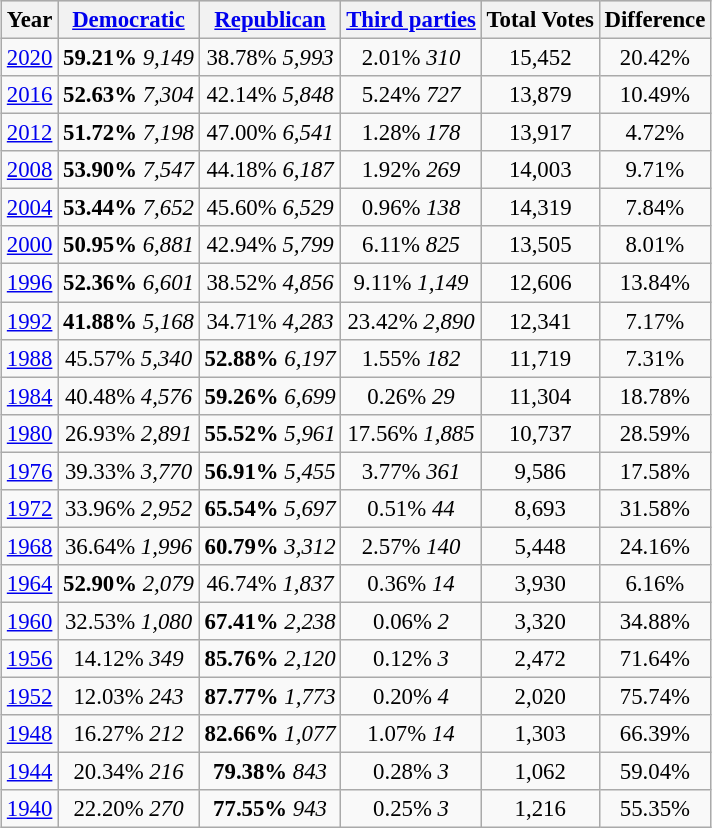<table class="wikitable mw-collapsible" style="float:center; margin:1em; font-size:95%;">
<tr style="background:lightgrey;">
<th>Year</th>
<th><a href='#'>Democratic</a></th>
<th><a href='#'>Republican</a></th>
<th><a href='#'>Third parties</a></th>
<th>Total Votes</th>
<th>Difference</th>
</tr>
<tr>
<td align="center" ><a href='#'>2020</a></td>
<td align="center" ><strong>59.21%</strong> <em>9,149</em></td>
<td align="center" >38.78% <em>5,993</em></td>
<td align="center" >2.01% <em>310</em></td>
<td align="center" >15,452</td>
<td align="center" >20.42%</td>
</tr>
<tr>
<td align="center" ><a href='#'>2016</a></td>
<td align="center" ><strong>52.63%</strong> <em>7,304</em></td>
<td align="center" >42.14% <em>5,848</em></td>
<td align="center" >5.24% <em>727</em></td>
<td align="center" >13,879</td>
<td align="center" >10.49%</td>
</tr>
<tr>
<td align="center" ><a href='#'>2012</a></td>
<td align="center" ><strong>51.72%</strong> <em>7,198</em></td>
<td align="center" >47.00% <em>6,541</em></td>
<td align="center" >1.28% <em>178</em></td>
<td align="center" >13,917</td>
<td align="center" >4.72%</td>
</tr>
<tr>
<td align="center" ><a href='#'>2008</a></td>
<td align="center" ><strong>53.90%</strong> <em>7,547</em></td>
<td align="center" >44.18% <em>6,187</em></td>
<td align="center" >1.92% <em>269</em></td>
<td align="center" >14,003</td>
<td align="center" >9.71%</td>
</tr>
<tr>
<td align="center" ><a href='#'>2004</a></td>
<td align="center" ><strong>53.44%</strong> <em>7,652</em></td>
<td align="center" >45.60% <em>6,529</em></td>
<td align="center" >0.96% <em>138</em></td>
<td align="center" >14,319</td>
<td align="center" >7.84%</td>
</tr>
<tr>
<td align="center" ><a href='#'>2000</a></td>
<td align="center" ><strong>50.95%</strong> <em>6,881</em></td>
<td align="center" >42.94% <em>5,799</em></td>
<td align="center" >6.11% <em>825</em></td>
<td align="center" >13,505</td>
<td align="center" >8.01%</td>
</tr>
<tr>
<td align="center" ><a href='#'>1996</a></td>
<td align="center" ><strong>52.36%</strong> <em>6,601</em></td>
<td align="center" >38.52% <em>4,856</em></td>
<td align="center" >9.11% <em>1,149</em></td>
<td align="center" >12,606</td>
<td align="center" >13.84%</td>
</tr>
<tr>
<td align="center" ><a href='#'>1992</a></td>
<td align="center" ><strong>41.88%</strong> <em>5,168</em></td>
<td align="center" >34.71% <em>4,283</em></td>
<td align="center" >23.42% <em>2,890</em></td>
<td align="center" >12,341</td>
<td align="center" >7.17%</td>
</tr>
<tr>
<td align="center" ><a href='#'>1988</a></td>
<td align="center" >45.57% <em>5,340</em></td>
<td align="center" ><strong>52.88%</strong> <em>6,197</em></td>
<td align="center" >1.55% <em>182</em></td>
<td align="center" >11,719</td>
<td align="center" >7.31%</td>
</tr>
<tr>
<td align="center" ><a href='#'>1984</a></td>
<td align="center" >40.48% <em>4,576</em></td>
<td align="center" ><strong>59.26%</strong> <em>6,699</em></td>
<td align="center" >0.26% <em>29</em></td>
<td align="center" >11,304</td>
<td align="center" >18.78%</td>
</tr>
<tr>
<td align="center" ><a href='#'>1980</a></td>
<td align="center" >26.93% <em>2,891</em></td>
<td align="center" ><strong>55.52%</strong> <em>5,961</em></td>
<td align="center" >17.56% <em>1,885</em></td>
<td align="center" >10,737</td>
<td align="center" >28.59%</td>
</tr>
<tr>
<td align="center" ><a href='#'>1976</a></td>
<td align="center" >39.33% <em>3,770</em></td>
<td align="center" ><strong>56.91%</strong> <em>5,455</em></td>
<td align="center" >3.77% <em>361</em></td>
<td align="center" >9,586</td>
<td align="center" >17.58%</td>
</tr>
<tr>
<td align="center" ><a href='#'>1972</a></td>
<td align="center" >33.96% <em>2,952</em></td>
<td align="center" ><strong>65.54%</strong> <em>5,697</em></td>
<td align="center" >0.51% <em>44</em></td>
<td align="center" >8,693</td>
<td align="center" >31.58%</td>
</tr>
<tr>
<td align="center" ><a href='#'>1968</a></td>
<td align="center" >36.64% <em>1,996</em></td>
<td align="center" ><strong>60.79%</strong> <em>3,312</em></td>
<td align="center" >2.57% <em>140</em></td>
<td align="center" >5,448</td>
<td align="center" >24.16%</td>
</tr>
<tr>
<td align="center" ><a href='#'>1964</a></td>
<td align="center" ><strong>52.90%</strong> <em>2,079</em></td>
<td align="center" >46.74% <em>1,837</em></td>
<td align="center" >0.36% <em>14</em></td>
<td align="center" >3,930</td>
<td align="center" >6.16%</td>
</tr>
<tr>
<td align="center" ><a href='#'>1960</a></td>
<td align="center" >32.53% <em>1,080</em></td>
<td align="center" ><strong>67.41%</strong> <em>2,238</em></td>
<td align="center" >0.06% <em>2</em></td>
<td align="center" >3,320</td>
<td align="center" >34.88%</td>
</tr>
<tr>
<td align="center" ><a href='#'>1956</a></td>
<td align="center" >14.12% <em>349</em></td>
<td align="center" ><strong>85.76%</strong> <em>2,120</em></td>
<td align="center" >0.12% <em>3</em></td>
<td align="center" >2,472</td>
<td align="center" >71.64%</td>
</tr>
<tr>
<td align="center" ><a href='#'>1952</a></td>
<td align="center" >12.03% <em>243</em></td>
<td align="center" ><strong>87.77%</strong> <em>1,773</em></td>
<td align="center" >0.20% <em>4</em></td>
<td align="center" >2,020</td>
<td align="center" >75.74%</td>
</tr>
<tr>
<td align="center" ><a href='#'>1948</a></td>
<td align="center" >16.27% <em>212</em></td>
<td align="center" ><strong>82.66%</strong> <em>1,077</em></td>
<td align="center" >1.07% <em>14</em></td>
<td align="center" >1,303</td>
<td align="center" >66.39%</td>
</tr>
<tr>
<td align="center" ><a href='#'>1944</a></td>
<td align="center" >20.34% <em>216</em></td>
<td align="center" ><strong>79.38%</strong> <em>843</em></td>
<td align="center" >0.28% <em>3</em></td>
<td align="center" >1,062</td>
<td align="center" >59.04%</td>
</tr>
<tr>
<td align="center" ><a href='#'>1940</a></td>
<td align="center" >22.20% <em>270</em></td>
<td align="center" ><strong>77.55%</strong> <em>943</em></td>
<td align="center" >0.25% <em>3</em></td>
<td align="center" >1,216</td>
<td align="center" >55.35%</td>
</tr>
</table>
